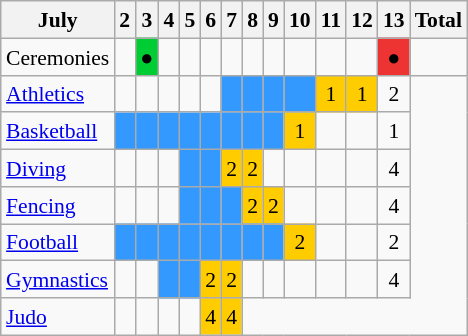<table class="wikitable" style="margin:0.5em auto; font-size:90%; line-height:1.25em">
<tr>
<th colspan=2>July</th>
<th>2</th>
<th>3</th>
<th>4</th>
<th>5</th>
<th>6</th>
<th>7</th>
<th>8</th>
<th>9</th>
<th>10</th>
<th>11</th>
<th>12</th>
<th>13</th>
<th>Total</th>
</tr>
<tr>
<td colspan=2>Ceremonies</td>
<td></td>
<td bgcolor=#00cc33 align=center>●</td>
<td></td>
<td></td>
<td></td>
<td></td>
<td></td>
<td></td>
<td></td>
<td></td>
<td></td>
<td bgcolor=#ee3333 align=center>●</td>
<td></td>
</tr>
<tr align=center>
<td colspan=2 align=left><a href='#'>Athletics</a></td>
<td></td>
<td></td>
<td></td>
<td></td>
<td></td>
<td bgcolor=#3399ff></td>
<td bgcolor=#3399ff></td>
<td bgcolor=#3399ff></td>
<td bgcolor=#3399ff></td>
<td bgcolor=#ffcc00>1</td>
<td bgcolor=#ffcc00>1</td>
<td>2</td>
</tr>
<tr align=center>
<td colspan=2 align=left><a href='#'>Basketball</a></td>
<td bgcolor=#3399ff></td>
<td bgcolor=#3399ff></td>
<td bgcolor=#3399ff></td>
<td bgcolor=#3399ff></td>
<td bgcolor=#3399ff></td>
<td bgcolor=#3399ff></td>
<td bgcolor=#3399ff></td>
<td bgcolor=#3399ff></td>
<td bgcolor=#ffcc00>1</td>
<td></td>
<td></td>
<td>1</td>
</tr>
<tr align=center>
<td colspan=2 align=left><a href='#'>Diving</a></td>
<td></td>
<td></td>
<td></td>
<td bgcolor=#3399ff></td>
<td bgcolor=#3399ff></td>
<td bgcolor=#ffcc00>2</td>
<td bgcolor=#ffcc00>2</td>
<td></td>
<td></td>
<td></td>
<td></td>
<td>4</td>
</tr>
<tr align=center>
<td colspan=2 align=left><a href='#'>Fencing</a></td>
<td></td>
<td></td>
<td></td>
<td bgcolor=#3399ff></td>
<td bgcolor=#3399ff></td>
<td bgcolor=#3399ff></td>
<td bgcolor=#ffcc00>2</td>
<td bgcolor=#ffcc00>2</td>
<td></td>
<td></td>
<td></td>
<td>4</td>
</tr>
<tr align=center>
<td colspan=2 align=left><a href='#'>Football</a></td>
<td bgcolor=#3399ff></td>
<td bgcolor=#3399ff></td>
<td bgcolor=#3399ff></td>
<td bgcolor=#3399ff></td>
<td bgcolor=#3399ff></td>
<td bgcolor=#3399ff></td>
<td bgcolor=#3399ff></td>
<td bgcolor=#3399ff></td>
<td bgcolor=#ffcc00>2</td>
<td></td>
<td></td>
<td>2</td>
</tr>
<tr align=center>
<td colspan=2 align=left><a href='#'>Gymnastics</a></td>
<td></td>
<td></td>
<td bgcolor=#3399ff></td>
<td bgcolor=#3399ff></td>
<td bgcolor=#ffcc00>2</td>
<td bgcolor=#ffcc00>2</td>
<td></td>
<td></td>
<td></td>
<td></td>
<td></td>
<td>4</td>
</tr>
<tr align=center>
<td colspan=2 align=left><a href='#'>Judo</a></td>
<td></td>
<td></td>
<td></td>
<td></td>
<td bgcolor=#ffcc00>4</td>
<td bgcolor=#ffcc00>4</td>
</tr>
</table>
